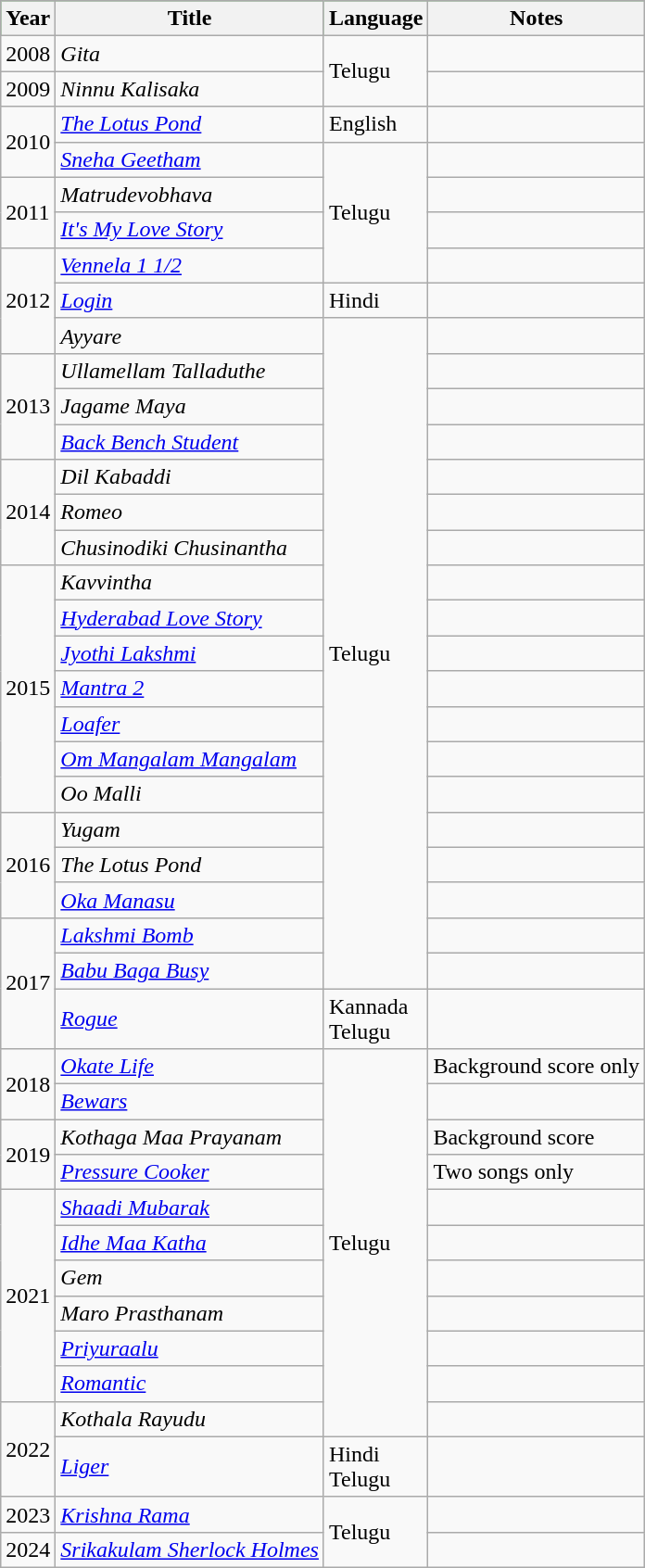<table class="wikitable sortable">
<tr style="background:green; text-align:center;">
<th>Year</th>
<th>Title</th>
<th>Language</th>
<th>Notes</th>
</tr>
<tr>
<td>2008</td>
<td><em>Gita</em></td>
<td rowspan="2">Telugu</td>
<td></td>
</tr>
<tr>
<td>2009</td>
<td><em>Ninnu Kalisaka</em></td>
<td></td>
</tr>
<tr>
<td rowspan="2">2010</td>
<td><em><a href='#'>The Lotus Pond</a></em></td>
<td>English</td>
<td></td>
</tr>
<tr>
<td><em><a href='#'>Sneha Geetham</a></em></td>
<td rowspan="4">Telugu</td>
<td></td>
</tr>
<tr>
<td rowspan="2">2011</td>
<td><em>Matrudevobhava</em></td>
<td></td>
</tr>
<tr>
<td><em><a href='#'>It's My Love Story</a></em></td>
<td></td>
</tr>
<tr>
<td rowspan="3">2012</td>
<td><em><a href='#'>Vennela 1 1/2</a></em></td>
<td></td>
</tr>
<tr>
<td><em><a href='#'>Login</a></em></td>
<td>Hindi</td>
<td></td>
</tr>
<tr>
<td><em>Ayyare</em></td>
<td rowspan="19">Telugu</td>
<td></td>
</tr>
<tr>
<td rowspan="3">2013</td>
<td><em>Ullamellam Talladuthe</em></td>
<td></td>
</tr>
<tr>
<td><em>Jagame Maya</em></td>
<td></td>
</tr>
<tr>
<td><em><a href='#'>Back Bench Student</a></em></td>
<td></td>
</tr>
<tr>
<td rowspan="3">2014</td>
<td><em>Dil Kabaddi</em></td>
<td></td>
</tr>
<tr>
<td><em>Romeo</em></td>
<td></td>
</tr>
<tr>
<td><em>Chusinodiki Chusinantha</em></td>
<td></td>
</tr>
<tr>
<td rowspan="7">2015</td>
<td><em>Kavvintha</em></td>
<td></td>
</tr>
<tr>
<td><em><a href='#'>Hyderabad Love Story</a></em></td>
<td></td>
</tr>
<tr>
<td><a href='#'><em>Jyothi Lakshmi</em></a></td>
<td></td>
</tr>
<tr>
<td><em><a href='#'>Mantra 2</a></em></td>
<td></td>
</tr>
<tr>
<td><em><a href='#'>Loafer</a></em></td>
<td></td>
</tr>
<tr>
<td><em><a href='#'>Om Mangalam Mangalam</a></em></td>
<td></td>
</tr>
<tr>
<td><em>Oo Malli</em></td>
<td></td>
</tr>
<tr>
<td rowspan="3">2016</td>
<td><em>Yugam</em></td>
<td></td>
</tr>
<tr>
<td><em>The Lotus Pond</em></td>
<td></td>
</tr>
<tr>
<td><em><a href='#'>Oka Manasu</a></em></td>
<td></td>
</tr>
<tr>
<td rowspan="3">2017</td>
<td><em><a href='#'>Lakshmi Bomb</a></em></td>
<td></td>
</tr>
<tr>
<td><em><a href='#'>Babu Baga Busy</a></em></td>
<td></td>
</tr>
<tr>
<td><em><a href='#'>Rogue</a></em></td>
<td>Kannada<br>Telugu</td>
<td></td>
</tr>
<tr>
<td rowspan="2">2018</td>
<td><em><a href='#'>Okate Life</a></em></td>
<td rowspan="11">Telugu</td>
<td>Background score only</td>
</tr>
<tr>
<td><em><a href='#'>Bewars</a></em></td>
<td></td>
</tr>
<tr>
<td rowspan="2">2019</td>
<td><em>Kothaga Maa Prayanam</em></td>
<td>Background score</td>
</tr>
<tr>
<td><em><a href='#'>Pressure Cooker</a></em></td>
<td>Two songs only</td>
</tr>
<tr>
<td rowspan="6">2021</td>
<td><em><a href='#'>Shaadi Mubarak</a></em></td>
<td></td>
</tr>
<tr>
<td><em><a href='#'>Idhe Maa Katha</a></em></td>
<td></td>
</tr>
<tr>
<td><em>Gem</em></td>
<td></td>
</tr>
<tr>
<td><em>Maro Prasthanam</em></td>
<td></td>
</tr>
<tr>
<td><em><a href='#'>Priyuraalu</a></em></td>
<td></td>
</tr>
<tr>
<td><a href='#'><em>Romantic</em></a></td>
<td></td>
</tr>
<tr>
<td rowspan="2">2022</td>
<td><em>Kothala Rayudu</em></td>
<td></td>
</tr>
<tr>
<td><a href='#'><em>Liger</em></a></td>
<td>Hindi<br>Telugu</td>
<td></td>
</tr>
<tr>
<td>2023</td>
<td><em><a href='#'>Krishna Rama</a></em></td>
<td rowspan="2">Telugu</td>
<td></td>
</tr>
<tr>
<td>2024</td>
<td><em><a href='#'>Srikakulam Sherlock Holmes</a></em></td>
<td></td>
</tr>
</table>
